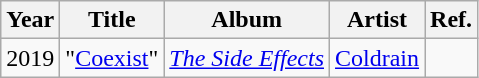<table class="wikitable">
<tr>
<th>Year</th>
<th>Title</th>
<th>Album</th>
<th>Artist</th>
<th>Ref.</th>
</tr>
<tr>
<td>2019</td>
<td>"<a href='#'>Coexist</a>"</td>
<td><em><a href='#'>The Side Effects</a></em></td>
<td><a href='#'>Coldrain</a></td>
<td></td>
</tr>
</table>
